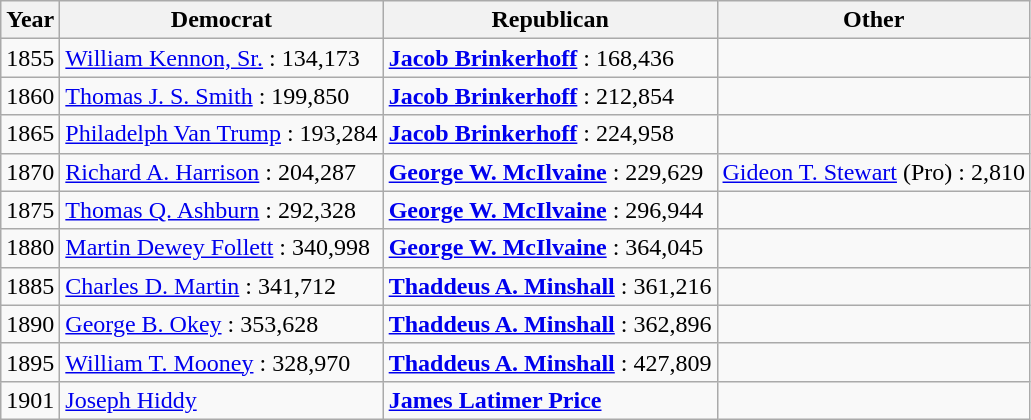<table class="wikitable">
<tr>
<th>Year</th>
<th>Democrat</th>
<th>Republican</th>
<th>Other</th>
</tr>
<tr>
<td>1855</td>
<td><a href='#'>William Kennon, Sr.</a> : 134,173</td>
<td><strong><a href='#'>Jacob Brinkerhoff</a></strong> : 168,436</td>
<td> </td>
</tr>
<tr>
<td>1860</td>
<td><a href='#'>Thomas J. S. Smith</a> : 199,850</td>
<td><strong><a href='#'>Jacob Brinkerhoff</a></strong> : 212,854</td>
<td> </td>
</tr>
<tr>
<td>1865</td>
<td><a href='#'>Philadelph Van Trump</a> : 193,284</td>
<td><strong><a href='#'>Jacob Brinkerhoff</a></strong> : 224,958</td>
<td> </td>
</tr>
<tr>
<td>1870</td>
<td><a href='#'>Richard A. Harrison</a> : 204,287</td>
<td><strong><a href='#'>George W. McIlvaine</a></strong> : 229,629</td>
<td><a href='#'>Gideon T. Stewart</a> (Pro) : 2,810</td>
</tr>
<tr>
<td>1875</td>
<td><a href='#'>Thomas Q. Ashburn</a> : 292,328</td>
<td><strong><a href='#'>George W. McIlvaine</a></strong> : 296,944</td>
<td> </td>
</tr>
<tr>
<td>1880</td>
<td><a href='#'>Martin Dewey Follett</a> : 340,998</td>
<td><strong><a href='#'>George W. McIlvaine</a></strong> : 364,045</td>
<td> </td>
</tr>
<tr>
<td>1885</td>
<td><a href='#'>Charles D. Martin</a> : 341,712</td>
<td><strong><a href='#'>Thaddeus A. Minshall</a></strong> : 361,216</td>
<td> </td>
</tr>
<tr>
<td>1890</td>
<td><a href='#'>George B. Okey</a> : 353,628</td>
<td><strong><a href='#'>Thaddeus A. Minshall</a></strong> : 362,896</td>
<td> </td>
</tr>
<tr>
<td>1895</td>
<td><a href='#'>William T. Mooney</a> : 328,970</td>
<td><strong><a href='#'>Thaddeus A. Minshall</a></strong> : 427,809</td>
<td> </td>
</tr>
<tr>
<td>1901</td>
<td><a href='#'>Joseph Hiddy</a></td>
<td><strong><a href='#'>James Latimer Price</a></strong></td>
<td> </td>
</tr>
</table>
